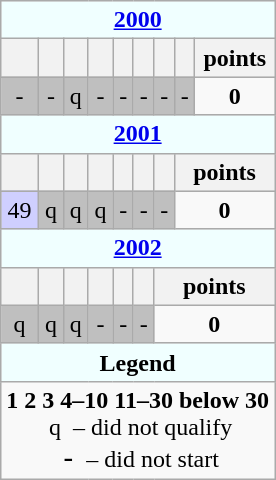<table class="wikitable" style="text-align: center">
<tr>
<td colspan="27" bgcolor="F0FFFF"><strong><a href='#'>2000</a></strong></td>
</tr>
<tr>
<th></th>
<th></th>
<th></th>
<th></th>
<th></th>
<th></th>
<th></th>
<th></th>
<th>points</th>
</tr>
<tr bgcolor="bfbfbf">
<td>-</td>
<td>-</td>
<td>q</td>
<td>-</td>
<td>-</td>
<td>-</td>
<td>-</td>
<td>-</td>
<td bgcolor="f9f9f9"><strong>0</strong></td>
</tr>
<tr>
<td colspan="27" bgcolor="F0FFFF"><strong><a href='#'>2001</a></strong></td>
</tr>
<tr>
<th></th>
<th></th>
<th></th>
<th></th>
<th></th>
<th></th>
<th></th>
<th colspan="9">points</th>
</tr>
<tr bgcolor="bfbfbf">
<td bgcolor="cfcfff">49</td>
<td>q</td>
<td>q</td>
<td>q</td>
<td>-</td>
<td>-</td>
<td>-</td>
<td colspan="9" bgcolor="f9f9f9"><strong>0</strong></td>
</tr>
<tr>
<td colspan="27" bgcolor="F0FFFF"><strong><a href='#'>2002</a></strong></td>
</tr>
<tr>
<th></th>
<th></th>
<th></th>
<th></th>
<th></th>
<th></th>
<th colspan="9">points</th>
</tr>
<tr bgcolor="bfbfbf">
<td>q</td>
<td>q</td>
<td>q</td>
<td>-</td>
<td>-</td>
<td>-</td>
<td colspan="9" bgcolor="f9f9f9"><strong>0</strong></td>
</tr>
<tr>
<td colspan="27" bgcolor="F0FFFF"><strong>Legend</strong></td>
</tr>
<tr>
<td colspan="27"><span><strong>1</strong></span> <span><strong>2</strong></span> <span><strong>3</strong></span> <span><strong>4–10</strong></span> <span><strong>11–30</strong></span> <span><strong>below 30</strong></span><br><span> q </span> – did not qualify<br><span><big> - </big></span> – did not start</td>
</tr>
</table>
